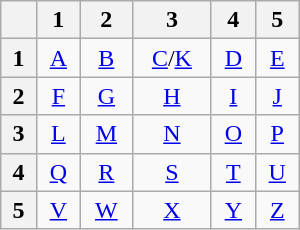<table class="wikitable" align=right style="width:100%; width:200px; text-align:center;">
<tr>
<th></th>
<th>1</th>
<th>2</th>
<th>3</th>
<th>4</th>
<th>5</th>
</tr>
<tr>
<th>1</th>
<td><a href='#'>A</a></td>
<td><a href='#'>B</a></td>
<td><a href='#'>C</a>/<a href='#'>K</a></td>
<td><a href='#'>D</a></td>
<td><a href='#'>E</a></td>
</tr>
<tr>
<th>2</th>
<td><a href='#'>F</a></td>
<td><a href='#'>G</a></td>
<td><a href='#'>H</a></td>
<td><a href='#'>I</a></td>
<td><a href='#'>J</a></td>
</tr>
<tr>
<th>3</th>
<td><a href='#'>L</a></td>
<td><a href='#'>M</a></td>
<td><a href='#'>N</a></td>
<td><a href='#'>O</a></td>
<td><a href='#'>P</a></td>
</tr>
<tr>
<th>4</th>
<td><a href='#'>Q</a></td>
<td><a href='#'>R</a></td>
<td><a href='#'>S</a></td>
<td><a href='#'>T</a></td>
<td><a href='#'>U</a></td>
</tr>
<tr>
<th>5</th>
<td><a href='#'>V</a></td>
<td><a href='#'>W</a></td>
<td><a href='#'>X</a></td>
<td><a href='#'>Y</a></td>
<td><a href='#'>Z</a></td>
</tr>
</table>
